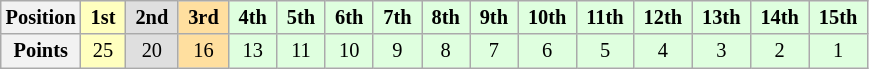<table class="wikitable" style="font-size:85%; text-align:center">
<tr>
<th>Position</th>
<td style="background:#FFFFBF"> <strong>1st</strong> </td>
<td style="background:#DFDFDF"> <strong>2nd</strong> </td>
<td style="background:#FFDF9F"> <strong>3rd</strong> </td>
<td style="background:#DFFFDF"> <strong>4th</strong> </td>
<td style="background:#DFFFDF"> <strong>5th</strong> </td>
<td style="background:#DFFFDF"> <strong>6th</strong> </td>
<td style="background:#DFFFDF"> <strong>7th</strong> </td>
<td style="background:#DFFFDF"> <strong>8th</strong> </td>
<td style="background:#DFFFDF"> <strong>9th</strong> </td>
<td style="background:#DFFFDF"> <strong>10th</strong> </td>
<td style="background:#DFFFDF"> <strong>11th</strong> </td>
<td style="background:#DFFFDF"> <strong>12th</strong> </td>
<td style="background:#DFFFDF"> <strong>13th</strong> </td>
<td style="background:#DFFFDF"> <strong>14th</strong> </td>
<td style="background:#DFFFDF"> <strong>15th</strong> </td>
</tr>
<tr>
<th>Points</th>
<td style="background:#FFFFBF">25</td>
<td style="background:#DFDFDF">20</td>
<td style="background:#FFDF9F">16</td>
<td style="background:#DFFFDF">13</td>
<td style="background:#DFFFDF">11</td>
<td style="background:#DFFFDF">10</td>
<td style="background:#DFFFDF">9</td>
<td style="background:#DFFFDF">8</td>
<td style="background:#DFFFDF">7</td>
<td style="background:#DFFFDF">6</td>
<td style="background:#DFFFDF">5</td>
<td style="background:#DFFFDF">4</td>
<td style="background:#DFFFDF">3</td>
<td style="background:#DFFFDF">2</td>
<td style="background:#DFFFDF">1</td>
</tr>
</table>
